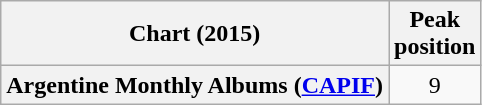<table class="wikitable sortable plainrowheaders" style="text-align:center">
<tr>
<th scope="col">Chart (2015)</th>
<th scope="col">Peak<br>position</th>
</tr>
<tr>
<th scope="row">Argentine Monthly Albums (<a href='#'>CAPIF</a>)</th>
<td>9</td>
</tr>
</table>
